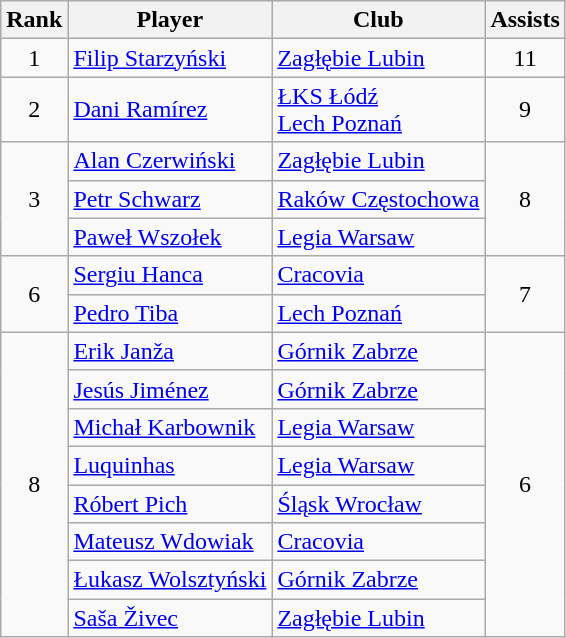<table class="wikitable" style="text-align:center">
<tr>
<th>Rank</th>
<th>Player</th>
<th>Club</th>
<th>Assists</th>
</tr>
<tr>
<td rowspan="1">1</td>
<td align="left"> <a href='#'>Filip Starzyński</a></td>
<td align="left"><a href='#'>Zagłębie Lubin</a></td>
<td rowspan="1">11</td>
</tr>
<tr>
<td rowspan="1">2</td>
<td align="left"> <a href='#'>Dani Ramírez</a></td>
<td align="left"><a href='#'>ŁKS Łódź</a><br><a href='#'>Lech Poznań</a></td>
<td rowspan="1">9</td>
</tr>
<tr>
<td rowspan="3">3</td>
<td align="left"> <a href='#'>Alan Czerwiński</a></td>
<td align="left"><a href='#'>Zagłębie Lubin</a></td>
<td rowspan="3">8</td>
</tr>
<tr>
<td align="left"> <a href='#'>Petr Schwarz</a></td>
<td align="left"><a href='#'>Raków Częstochowa</a></td>
</tr>
<tr>
<td align="left"> <a href='#'>Paweł Wszołek</a></td>
<td align="left"><a href='#'>Legia Warsaw</a></td>
</tr>
<tr>
<td rowspan="2">6</td>
<td align="left"> <a href='#'>Sergiu Hanca</a></td>
<td align="left"><a href='#'>Cracovia</a></td>
<td rowspan="2">7</td>
</tr>
<tr>
<td align="left"> <a href='#'>Pedro Tiba</a></td>
<td align="left"><a href='#'>Lech Poznań</a></td>
</tr>
<tr>
<td rowspan="8">8</td>
<td align="left"> <a href='#'>Erik Janža</a></td>
<td align="left"><a href='#'>Górnik Zabrze</a></td>
<td rowspan="8">6</td>
</tr>
<tr>
<td align="left"> <a href='#'>Jesús Jiménez</a></td>
<td align="left"><a href='#'>Górnik Zabrze</a></td>
</tr>
<tr>
<td align="left"> <a href='#'>Michał Karbownik</a></td>
<td align="left"><a href='#'>Legia Warsaw</a></td>
</tr>
<tr>
<td align="left"> <a href='#'>Luquinhas</a></td>
<td align="left"><a href='#'>Legia Warsaw</a></td>
</tr>
<tr>
<td align="left"> <a href='#'>Róbert Pich</a></td>
<td align="left"><a href='#'>Śląsk Wrocław</a></td>
</tr>
<tr>
<td align="left"> <a href='#'>Mateusz Wdowiak</a></td>
<td align="left"><a href='#'>Cracovia</a></td>
</tr>
<tr>
<td align="left"> <a href='#'>Łukasz Wolsztyński</a></td>
<td align="left"><a href='#'>Górnik Zabrze</a></td>
</tr>
<tr>
<td align="left"> <a href='#'>Saša Živec</a></td>
<td align="left"><a href='#'>Zagłębie Lubin</a></td>
</tr>
</table>
